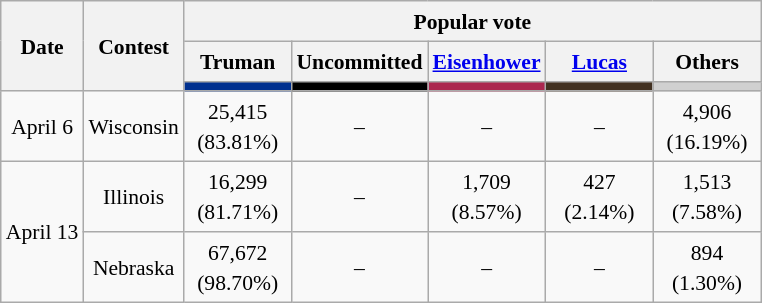<table class="wikitable" style="text-align:center;font-size:90%;line-height:20px">
<tr>
<th rowspan="3">Date</th>
<th rowspan="3">Contest</th>
<th colspan="5">Popular vote</th>
</tr>
<tr>
<th style="width:65px;">Truman</th>
<th style="width:65px;">Uncommitted</th>
<th style="width:65px;"><a href='#'>Eisenhower</a></th>
<th style="width:65px;"><a href='#'>Lucas</a></th>
<th style="width:65px;">Others</th>
</tr>
<tr>
<th style="background:#00308F;"></th>
<th style="background:#000000;"></th>
<th style="background:#AB274F;"></th>
<th style="background:#423121;"></th>
<th style="background:#D0D0D0;"></th>
</tr>
<tr>
<td>April 6</td>
<td>Wisconsin</td>
<td>25,415 (83.81%)</td>
<td>–</td>
<td>–</td>
<td>–</td>
<td>4,906 (16.19%)</td>
</tr>
<tr>
<td rowspan=2>April 13</td>
<td>Illinois</td>
<td>16,299 (81.71%)</td>
<td>–</td>
<td>1,709 (8.57%)</td>
<td>427 (2.14%)</td>
<td>1,513 (7.58%)</td>
</tr>
<tr>
<td>Nebraska</td>
<td>67,672 (98.70%)</td>
<td>–</td>
<td>–</td>
<td>–</td>
<td>894 (1.30%)</td>
</tr>
</table>
